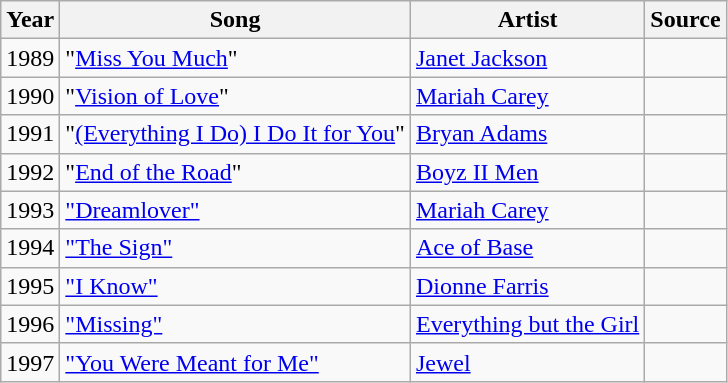<table class="wikitable">
<tr>
<th>Year</th>
<th>Song</th>
<th>Artist</th>
<th>Source</th>
</tr>
<tr>
<td>1989</td>
<td>"<a href='#'>Miss You Much</a>"</td>
<td><a href='#'>Janet Jackson</a></td>
<td></td>
</tr>
<tr>
<td>1990</td>
<td>"<a href='#'>Vision of Love</a>"</td>
<td><a href='#'>Mariah Carey</a></td>
<td></td>
</tr>
<tr>
<td>1991</td>
<td>"<a href='#'>(Everything I Do) I Do It for You</a>"</td>
<td><a href='#'>Bryan Adams</a></td>
<td></td>
</tr>
<tr>
<td>1992</td>
<td>"<a href='#'>End of the Road</a>"</td>
<td><a href='#'>Boyz II Men</a></td>
<td></td>
</tr>
<tr>
<td>1993</td>
<td><a href='#'>"Dreamlover"</a></td>
<td><a href='#'>Mariah Carey</a></td>
<td></td>
</tr>
<tr>
<td>1994</td>
<td><a href='#'>"The Sign"</a></td>
<td><a href='#'>Ace of Base</a></td>
<td></td>
</tr>
<tr>
<td>1995</td>
<td><a href='#'>"I Know"</a></td>
<td><a href='#'>Dionne Farris</a></td>
<td></td>
</tr>
<tr>
<td>1996</td>
<td><a href='#'>"Missing"</a></td>
<td><a href='#'>Everything but the Girl</a></td>
<td></td>
</tr>
<tr>
<td>1997</td>
<td><a href='#'>"You Were Meant for Me"</a></td>
<td><a href='#'>Jewel</a></td>
<td></td>
</tr>
</table>
